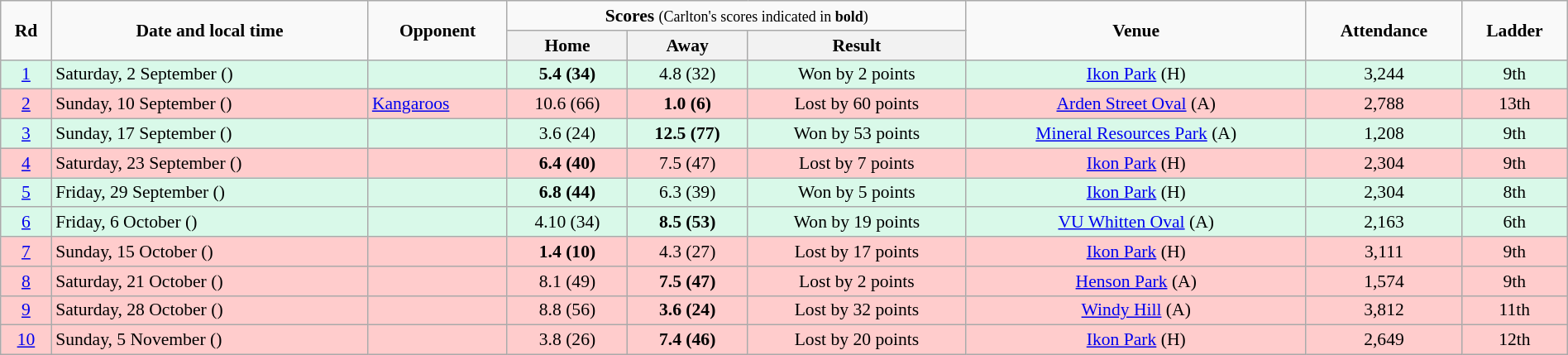<table class="wikitable" style="font-size:90%; text-align:center; width: 100%; margin-left: auto; margin-right: auto;">
<tr>
<td rowspan=2><strong>Rd</strong></td>
<td rowspan=2><strong>Date and local time</strong></td>
<td rowspan=2><strong>Opponent</strong></td>
<td colspan=3><strong>Scores</strong> <small>(Carlton's scores indicated in <strong>bold</strong>)</small></td>
<td rowspan=2><strong>Venue</strong></td>
<td rowspan=2><strong>Attendance</strong></td>
<td rowspan=2><strong>Ladder</strong></td>
</tr>
<tr>
<th>Home</th>
<th>Away</th>
<th>Result</th>
</tr>
<tr style="background:#d9f9e9;">
<td><a href='#'>1</a></td>
<td align=left>Saturday, 2 September ()</td>
<td align=left></td>
<td><strong>5.4 (34)</strong></td>
<td>4.8 (32)</td>
<td>Won by 2 points</td>
<td><a href='#'>Ikon Park</a> (H)</td>
<td>3,244</td>
<td>9th</td>
</tr>
<tr style="background:#fcc;">
<td><a href='#'>2</a></td>
<td align=left>Sunday, 10 September ()</td>
<td align=left><a href='#'>Kangaroos</a></td>
<td>10.6 (66)</td>
<td><strong>1.0 (6)</strong></td>
<td>Lost by 60 points</td>
<td><a href='#'>Arden Street Oval</a> (A)</td>
<td>2,788</td>
<td>13th</td>
</tr>
<tr style="background:#d9f9e9;">
<td><a href='#'>3</a></td>
<td align=left>Sunday, 17 September ()</td>
<td align=left></td>
<td>3.6 (24)</td>
<td><strong>12.5 (77)</strong></td>
<td>Won by 53 points</td>
<td><a href='#'>Mineral Resources Park</a> (A)</td>
<td>1,208</td>
<td>9th</td>
</tr>
<tr style="background:#fcc;">
<td><a href='#'>4</a></td>
<td align=left>Saturday, 23 September ()</td>
<td align=left></td>
<td><strong>6.4 (40)</strong></td>
<td>7.5 (47)</td>
<td>Lost by 7 points</td>
<td><a href='#'>Ikon Park</a> (H)</td>
<td>2,304</td>
<td>9th</td>
</tr>
<tr style="background:#d9f9e9;">
<td><a href='#'>5</a></td>
<td align=left>Friday, 29 September ()</td>
<td align=left></td>
<td><strong>6.8 (44)</strong></td>
<td>6.3 (39)</td>
<td>Won by 5 points</td>
<td><a href='#'>Ikon Park</a> (H)</td>
<td>2,304</td>
<td>8th</td>
</tr>
<tr style="background:#d9f9e9;">
<td><a href='#'>6</a></td>
<td align=left>Friday, 6 October ()</td>
<td align=left></td>
<td>4.10 (34)</td>
<td><strong>8.5 (53)</strong></td>
<td>Won by 19 points</td>
<td><a href='#'>VU Whitten Oval</a> (A)</td>
<td>2,163</td>
<td>6th</td>
</tr>
<tr style="background:#fcc;">
<td><a href='#'>7</a></td>
<td align=left>Sunday, 15 October ()</td>
<td align=left></td>
<td><strong>1.4 (10)</strong></td>
<td>4.3 (27)</td>
<td>Lost by 17 points</td>
<td><a href='#'>Ikon Park</a> (H)</td>
<td>3,111</td>
<td>9th</td>
</tr>
<tr style="background:#fcc;">
<td><a href='#'>8</a></td>
<td align=left>Saturday, 21 October ()</td>
<td align=left></td>
<td>8.1 (49)</td>
<td><strong>7.5 (47)</strong></td>
<td>Lost by 2 points</td>
<td><a href='#'>Henson Park</a> (A)</td>
<td>1,574</td>
<td>9th</td>
</tr>
<tr style="background:#fcc;">
<td><a href='#'>9</a></td>
<td align=left>Saturday, 28 October ()</td>
<td align=left></td>
<td>8.8 (56)</td>
<td><strong>3.6 (24)</strong></td>
<td>Lost by 32 points</td>
<td><a href='#'>Windy Hill</a> (A)</td>
<td>3,812</td>
<td>11th</td>
</tr>
<tr style="background:#fcc;">
<td><a href='#'>10</a></td>
<td align=left>Sunday, 5 November ()</td>
<td align=left></td>
<td>3.8 (26)</td>
<td><strong>7.4 (46)</strong></td>
<td>Lost by 20 points</td>
<td><a href='#'>Ikon Park</a> (H)</td>
<td>2,649</td>
<td>12th</td>
</tr>
</table>
